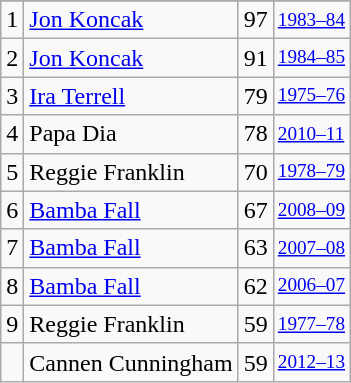<table class="wikitable">
<tr>
</tr>
<tr>
<td>1</td>
<td><a href='#'>Jon Koncak</a></td>
<td>97</td>
<td style="font-size:80%;"><a href='#'>1983–84</a></td>
</tr>
<tr>
<td>2</td>
<td><a href='#'>Jon Koncak</a></td>
<td>91</td>
<td style="font-size:80%;"><a href='#'>1984–85</a></td>
</tr>
<tr>
<td>3</td>
<td><a href='#'>Ira Terrell</a></td>
<td>79</td>
<td style="font-size:80%;"><a href='#'>1975–76</a></td>
</tr>
<tr>
<td>4</td>
<td>Papa Dia</td>
<td>78</td>
<td style="font-size:80%;"><a href='#'>2010–11</a></td>
</tr>
<tr>
<td>5</td>
<td>Reggie Franklin</td>
<td>70</td>
<td style="font-size:80%;"><a href='#'>1978–79</a></td>
</tr>
<tr>
<td>6</td>
<td><a href='#'>Bamba Fall</a></td>
<td>67</td>
<td style="font-size:80%;"><a href='#'>2008–09</a></td>
</tr>
<tr>
<td>7</td>
<td><a href='#'>Bamba Fall</a></td>
<td>63</td>
<td style="font-size:80%;"><a href='#'>2007–08</a></td>
</tr>
<tr>
<td>8</td>
<td><a href='#'>Bamba Fall</a></td>
<td>62</td>
<td style="font-size:80%;"><a href='#'>2006–07</a></td>
</tr>
<tr>
<td>9</td>
<td>Reggie Franklin</td>
<td>59</td>
<td style="font-size:80%;"><a href='#'>1977–78</a></td>
</tr>
<tr>
<td></td>
<td>Cannen Cunningham</td>
<td>59</td>
<td style="font-size:80%;"><a href='#'>2012–13</a></td>
</tr>
</table>
